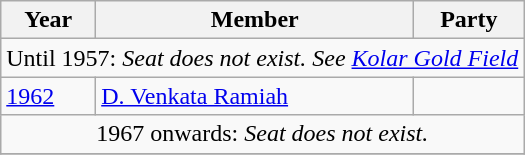<table class="wikitable sortable">
<tr>
<th>Year</th>
<th>Member</th>
<th colspan="2">Party</th>
</tr>
<tr>
<td colspan=4 align=center>Until 1957: <em>Seat does not exist. See <a href='#'>Kolar Gold Field</a></em></td>
</tr>
<tr>
<td><a href='#'>1962</a></td>
<td><a href='#'>D. Venkata Ramiah</a></td>
<td></td>
</tr>
<tr>
<td colspan=4 align=center>1967 onwards: <em>Seat does not exist.</em></td>
</tr>
<tr>
</tr>
</table>
